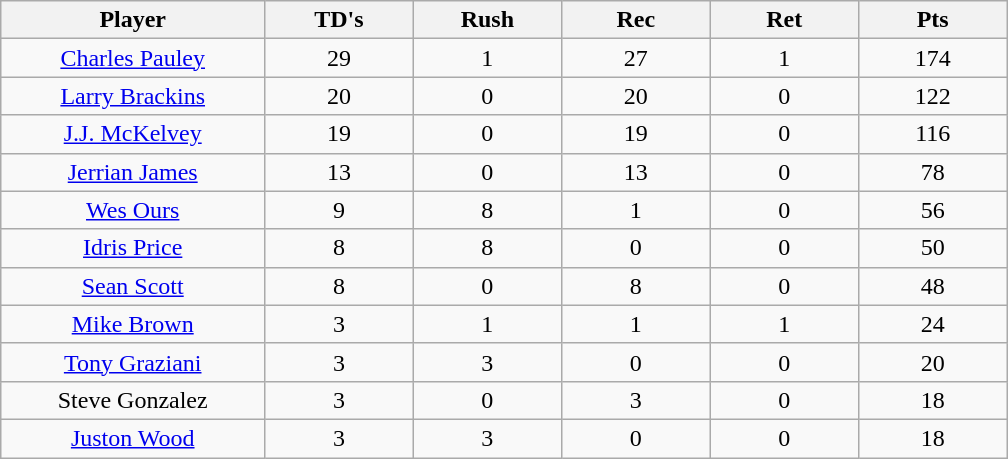<table class="wikitable sortable">
<tr>
<th bgcolor="#DDDDFF" width="16%">Player</th>
<th bgcolor="#DDDDFF" width="9%">TD's</th>
<th bgcolor="#DDDDFF" width="9%">Rush</th>
<th bgcolor="#DDDDFF" width="9%">Rec</th>
<th bgcolor="#DDDDFF" width="9%">Ret</th>
<th bgcolor="#DDDDFF" width="9%">Pts</th>
</tr>
<tr align="center">
<td><a href='#'>Charles Pauley</a></td>
<td>29</td>
<td>1</td>
<td>27</td>
<td>1</td>
<td>174</td>
</tr>
<tr align="center">
<td><a href='#'>Larry Brackins</a></td>
<td>20</td>
<td>0</td>
<td>20</td>
<td>0</td>
<td>122</td>
</tr>
<tr align="center">
<td><a href='#'>J.J. McKelvey</a></td>
<td>19</td>
<td>0</td>
<td>19</td>
<td>0</td>
<td>116</td>
</tr>
<tr align="center">
<td><a href='#'>Jerrian James</a></td>
<td>13</td>
<td>0</td>
<td>13</td>
<td>0</td>
<td>78</td>
</tr>
<tr align="center">
<td><a href='#'>Wes Ours</a></td>
<td>9</td>
<td>8</td>
<td>1</td>
<td>0</td>
<td>56</td>
</tr>
<tr align="center">
<td><a href='#'>Idris Price</a></td>
<td>8</td>
<td>8</td>
<td>0</td>
<td>0</td>
<td>50</td>
</tr>
<tr align="center">
<td><a href='#'>Sean Scott</a></td>
<td>8</td>
<td>0</td>
<td>8</td>
<td>0</td>
<td>48</td>
</tr>
<tr align="center">
<td><a href='#'>Mike Brown</a></td>
<td>3</td>
<td>1</td>
<td>1</td>
<td>1</td>
<td>24</td>
</tr>
<tr align="center">
<td><a href='#'>Tony Graziani</a></td>
<td>3</td>
<td>3</td>
<td>0</td>
<td>0</td>
<td>20</td>
</tr>
<tr align="center">
<td>Steve Gonzalez</td>
<td>3</td>
<td>0</td>
<td>3</td>
<td>0</td>
<td>18</td>
</tr>
<tr align="center">
<td><a href='#'>Juston Wood</a></td>
<td>3</td>
<td>3</td>
<td>0</td>
<td>0</td>
<td>18</td>
</tr>
</table>
